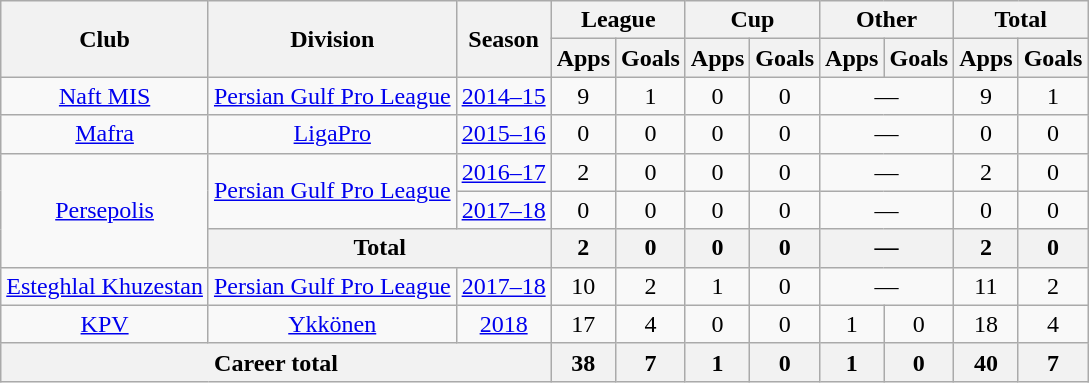<table class="wikitable" style="text-align: center;">
<tr>
<th rowspan="2">Club</th>
<th rowspan="2">Division</th>
<th rowspan="2">Season</th>
<th colspan="2">League</th>
<th colspan="2">Cup</th>
<th colspan="2">Other</th>
<th colspan="2">Total</th>
</tr>
<tr>
<th>Apps</th>
<th>Goals</th>
<th>Apps</th>
<th>Goals</th>
<th>Apps</th>
<th>Goals</th>
<th>Apps</th>
<th>Goals</th>
</tr>
<tr>
<td><a href='#'>Naft MIS</a></td>
<td><a href='#'>Persian Gulf Pro League</a></td>
<td><a href='#'>2014–15</a></td>
<td>9</td>
<td>1</td>
<td>0</td>
<td>0</td>
<td colspan=2>—</td>
<td>9</td>
<td>1</td>
</tr>
<tr>
<td><a href='#'>Mafra</a></td>
<td><a href='#'>LigaPro</a></td>
<td><a href='#'>2015–16</a></td>
<td>0</td>
<td>0</td>
<td>0</td>
<td>0</td>
<td colspan=2>—</td>
<td>0</td>
<td>0</td>
</tr>
<tr>
<td rowspan="3"><a href='#'>Persepolis</a></td>
<td rowspan="2"><a href='#'>Persian Gulf Pro League</a></td>
<td><a href='#'>2016–17</a></td>
<td>2</td>
<td>0</td>
<td>0</td>
<td>0</td>
<td colspan=2>—</td>
<td>2</td>
<td>0</td>
</tr>
<tr>
<td><a href='#'>2017–18</a></td>
<td>0</td>
<td>0</td>
<td>0</td>
<td>0</td>
<td colspan=2>—</td>
<td>0</td>
<td>0</td>
</tr>
<tr>
<th colspan=2>Total</th>
<th>2</th>
<th>0</th>
<th>0</th>
<th>0</th>
<th colspan=2>—</th>
<th>2</th>
<th>0</th>
</tr>
<tr>
<td><a href='#'>Esteghlal Khuzestan</a></td>
<td><a href='#'>Persian Gulf Pro League</a></td>
<td><a href='#'>2017–18</a></td>
<td>10</td>
<td>2</td>
<td>1</td>
<td>0</td>
<td colspan=2>—</td>
<td>11</td>
<td>2</td>
</tr>
<tr>
<td><a href='#'>KPV</a></td>
<td><a href='#'>Ykkönen</a></td>
<td><a href='#'>2018</a></td>
<td>17</td>
<td>4</td>
<td>0</td>
<td>0</td>
<td>1</td>
<td>0</td>
<td>18</td>
<td>4</td>
</tr>
<tr>
<th colspan=3>Career total</th>
<th>38</th>
<th>7</th>
<th>1</th>
<th>0</th>
<th>1</th>
<th>0</th>
<th>40</th>
<th>7</th>
</tr>
</table>
